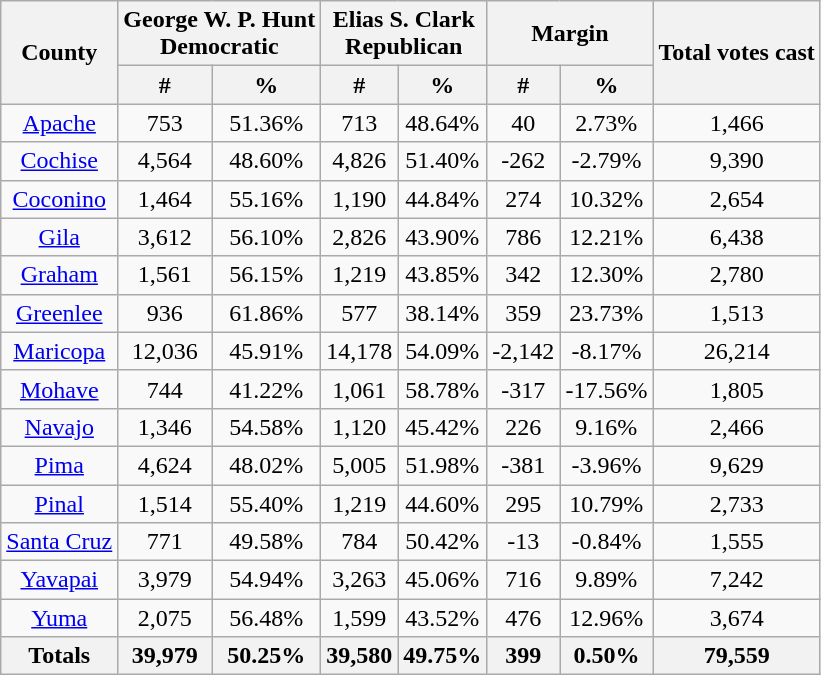<table class="wikitable sortable" style="text-align:center">
<tr>
<th rowspan="2">County</th>
<th style="text-align:center;" colspan="2">George W. P. Hunt<br>Democratic</th>
<th style="text-align:center;" colspan="2">Elias S. Clark<br>Republican</th>
<th style="text-align:center;" colspan="2">Margin</th>
<th style="text-align:center;" rowspan="2">Total votes cast</th>
</tr>
<tr>
<th style="text-align:center;" data-sort-type="number">#</th>
<th style="text-align:center;" data-sort-type="number">%</th>
<th style="text-align:center;" data-sort-type="number">#</th>
<th style="text-align:center;" data-sort-type="number">%</th>
<th style="text-align:center;" data-sort-type="number">#</th>
<th style="text-align:center;" data-sort-type="number">%</th>
</tr>
<tr style="text-align:center;">
<td><a href='#'>Apache</a></td>
<td>753</td>
<td>51.36%</td>
<td>713</td>
<td>48.64%</td>
<td>40</td>
<td>2.73%</td>
<td>1,466</td>
</tr>
<tr style="text-align:center;">
<td><a href='#'>Cochise</a></td>
<td>4,564</td>
<td>48.60%</td>
<td>4,826</td>
<td>51.40%</td>
<td>-262</td>
<td>-2.79%</td>
<td>9,390</td>
</tr>
<tr style="text-align:center;">
<td><a href='#'>Coconino</a></td>
<td>1,464</td>
<td>55.16%</td>
<td>1,190</td>
<td>44.84%</td>
<td>274</td>
<td>10.32%</td>
<td>2,654</td>
</tr>
<tr style="text-align:center;">
<td><a href='#'>Gila</a></td>
<td>3,612</td>
<td>56.10%</td>
<td>2,826</td>
<td>43.90%</td>
<td>786</td>
<td>12.21%</td>
<td>6,438</td>
</tr>
<tr style="text-align:center;">
<td><a href='#'>Graham</a></td>
<td>1,561</td>
<td>56.15%</td>
<td>1,219</td>
<td>43.85%</td>
<td>342</td>
<td>12.30%</td>
<td>2,780</td>
</tr>
<tr style="text-align:center;">
<td><a href='#'>Greenlee</a></td>
<td>936</td>
<td>61.86%</td>
<td>577</td>
<td>38.14%</td>
<td>359</td>
<td>23.73%</td>
<td>1,513</td>
</tr>
<tr style="text-align:center;">
<td><a href='#'>Maricopa</a></td>
<td>12,036</td>
<td>45.91%</td>
<td>14,178</td>
<td>54.09%</td>
<td>-2,142</td>
<td>-8.17%</td>
<td>26,214</td>
</tr>
<tr style="text-align:center;">
<td><a href='#'>Mohave</a></td>
<td>744</td>
<td>41.22%</td>
<td>1,061</td>
<td>58.78%</td>
<td>-317</td>
<td>-17.56%</td>
<td>1,805</td>
</tr>
<tr style="text-align:center;">
<td><a href='#'>Navajo</a></td>
<td>1,346</td>
<td>54.58%</td>
<td>1,120</td>
<td>45.42%</td>
<td>226</td>
<td>9.16%</td>
<td>2,466</td>
</tr>
<tr style="text-align:center;">
<td><a href='#'>Pima</a></td>
<td>4,624</td>
<td>48.02%</td>
<td>5,005</td>
<td>51.98%</td>
<td>-381</td>
<td>-3.96%</td>
<td>9,629</td>
</tr>
<tr style="text-align:center;">
<td><a href='#'>Pinal</a></td>
<td>1,514</td>
<td>55.40%</td>
<td>1,219</td>
<td>44.60%</td>
<td>295</td>
<td>10.79%</td>
<td>2,733</td>
</tr>
<tr style="text-align:center;">
<td><a href='#'>Santa Cruz</a></td>
<td>771</td>
<td>49.58%</td>
<td>784</td>
<td>50.42%</td>
<td>-13</td>
<td>-0.84%</td>
<td>1,555</td>
</tr>
<tr style="text-align:center;">
<td><a href='#'>Yavapai</a></td>
<td>3,979</td>
<td>54.94%</td>
<td>3,263</td>
<td>45.06%</td>
<td>716</td>
<td>9.89%</td>
<td>7,242</td>
</tr>
<tr style="text-align:center;">
<td><a href='#'>Yuma</a></td>
<td>2,075</td>
<td>56.48%</td>
<td>1,599</td>
<td>43.52%</td>
<td>476</td>
<td>12.96%</td>
<td>3,674</td>
</tr>
<tr style="text-align:center;">
<th>Totals</th>
<th>39,979</th>
<th>50.25%</th>
<th>39,580</th>
<th>49.75%</th>
<th>399</th>
<th>0.50%</th>
<th>79,559</th>
</tr>
</table>
